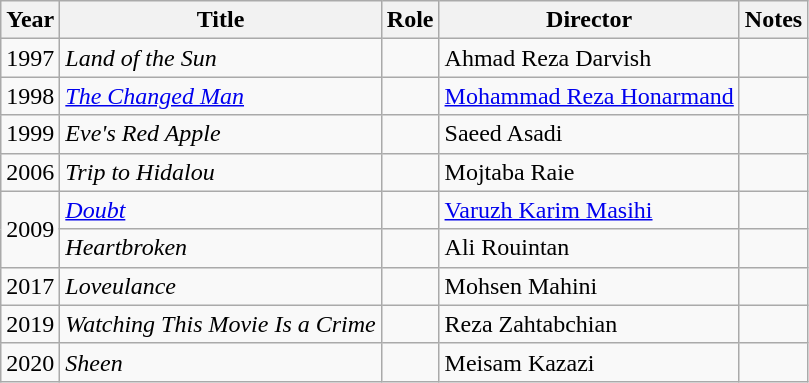<table class="wikitable sortable">
<tr>
<th>Year</th>
<th>Title</th>
<th>Role</th>
<th>Director</th>
<th>Notes</th>
</tr>
<tr>
<td>1997</td>
<td><em>Land of the Sun</em></td>
<td></td>
<td>Ahmad Reza Darvish</td>
<td></td>
</tr>
<tr>
<td>1998</td>
<td><em><a href='#'>The Changed Man</a></em></td>
<td></td>
<td><a href='#'>Mohammad Reza Honarmand</a></td>
<td></td>
</tr>
<tr>
<td>1999</td>
<td><em>Eve's Red Apple</em></td>
<td></td>
<td>Saeed Asadi</td>
<td></td>
</tr>
<tr>
<td>2006</td>
<td><em>Trip to Hidalou</em></td>
<td></td>
<td>Mojtaba Raie</td>
<td></td>
</tr>
<tr>
<td rowspan="2">2009</td>
<td><em><a href='#'>Doubt</a></em></td>
<td></td>
<td><a href='#'>Varuzh Karim Masihi</a></td>
<td></td>
</tr>
<tr>
<td><em>Heartbroken</em></td>
<td></td>
<td>Ali Rouintan</td>
<td></td>
</tr>
<tr>
<td>2017</td>
<td><em>Loveulance</em></td>
<td></td>
<td>Mohsen Mahini</td>
<td></td>
</tr>
<tr>
<td>2019</td>
<td><em>Watching This Movie Is a Crime</em></td>
<td></td>
<td>Reza Zahtabchian</td>
<td></td>
</tr>
<tr>
<td>2020</td>
<td><em>Sheen</em></td>
<td></td>
<td>Meisam Kazazi</td>
<td></td>
</tr>
</table>
